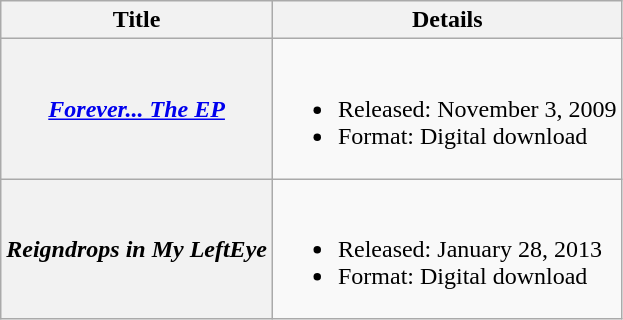<table class="wikitable plainrowheaders">
<tr>
<th scope="col">Title</th>
<th scope="col">Details</th>
</tr>
<tr>
<th scope="row"><em><a href='#'>Forever... The EP</a></em></th>
<td><br><ul><li>Released: November 3, 2009</li><li>Format: Digital download</li></ul></td>
</tr>
<tr>
<th scope="row"><em>Reigndrops in My LeftEye</em></th>
<td><br><ul><li>Released: January 28, 2013</li><li>Format: Digital download</li></ul></td>
</tr>
</table>
